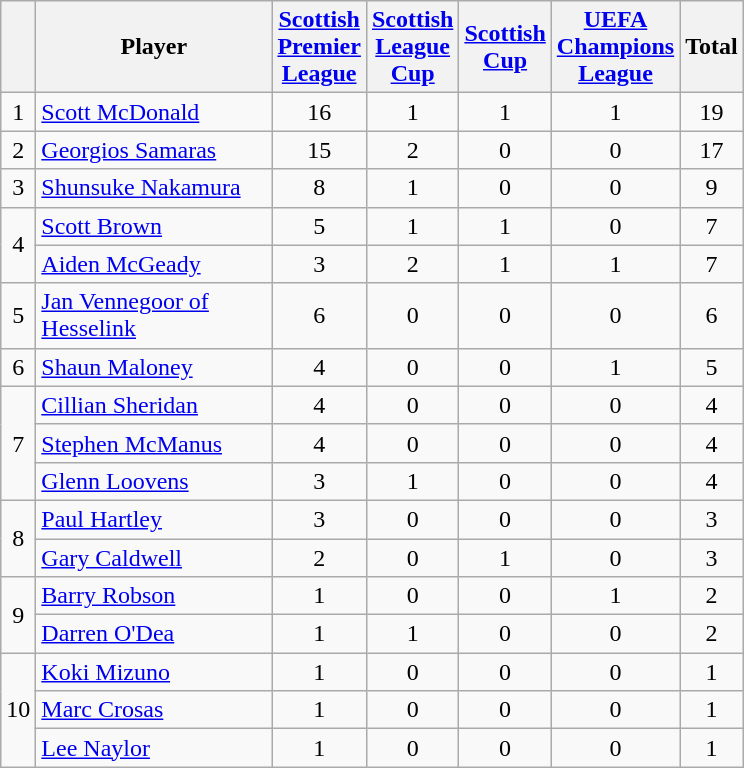<table class="wikitable">
<tr>
<th></th>
<th width="150">Player</th>
<th><a href='#'>Scottish<br>Premier<br>League</a><br></th>
<th><a href='#'>Scottish<br>League<br>Cup</a></th>
<th><a href='#'>Scottish<br>Cup</a></th>
<th><a href='#'>UEFA<br>Champions<br>League</a></th>
<th>Total</th>
</tr>
<tr>
<td align=center rowspan=1>1</td>
<td> <a href='#'>Scott McDonald</a></td>
<td align=center>16</td>
<td align=center>1</td>
<td align=center>1</td>
<td align=center>1</td>
<td align=center>19</td>
</tr>
<tr>
<td align=center rowspan=1>2</td>
<td> <a href='#'>Georgios Samaras</a></td>
<td align=center>15</td>
<td align=center>2</td>
<td align=center>0</td>
<td align=center>0</td>
<td align=center>17</td>
</tr>
<tr>
<td align=center rowspan=1>3</td>
<td> <a href='#'>Shunsuke Nakamura</a></td>
<td align=center>8</td>
<td align=center>1</td>
<td align=center>0</td>
<td align=center>0</td>
<td align=center>9</td>
</tr>
<tr>
<td align=center rowspan=2>4</td>
<td> <a href='#'>Scott Brown</a></td>
<td align=center>5</td>
<td align=center>1</td>
<td align=center>1</td>
<td align=center>0</td>
<td align=center>7</td>
</tr>
<tr>
<td> <a href='#'>Aiden McGeady</a></td>
<td align=center>3</td>
<td align=center>2</td>
<td align=center>1</td>
<td align=center>1</td>
<td align=center>7</td>
</tr>
<tr>
<td align=center rowspan=1>5</td>
<td> <a href='#'>Jan Vennegoor of Hesselink</a></td>
<td align=center>6</td>
<td align=center>0</td>
<td align=center>0</td>
<td align=center>0</td>
<td align=center>6</td>
</tr>
<tr>
<td align=center rowspan=1>6</td>
<td> <a href='#'>Shaun Maloney</a></td>
<td align=center>4</td>
<td align=center>0</td>
<td align=center>0</td>
<td align=center>1</td>
<td align=center>5</td>
</tr>
<tr>
<td align=center rowspan=3>7</td>
<td> <a href='#'>Cillian Sheridan</a></td>
<td align=center>4</td>
<td align=center>0</td>
<td align=center>0</td>
<td align=center>0</td>
<td align=center>4</td>
</tr>
<tr>
<td> <a href='#'>Stephen McManus</a></td>
<td align=center>4</td>
<td align=center>0</td>
<td align=center>0</td>
<td align=center>0</td>
<td align=center>4</td>
</tr>
<tr>
<td> <a href='#'>Glenn Loovens</a></td>
<td align=center>3</td>
<td align=center>1</td>
<td align=center>0</td>
<td align=center>0</td>
<td align=center>4</td>
</tr>
<tr>
<td align=center rowspan=2>8</td>
<td> <a href='#'>Paul Hartley</a></td>
<td align=center>3</td>
<td align=center>0</td>
<td align=center>0</td>
<td align=center>0</td>
<td align=center>3</td>
</tr>
<tr>
<td> <a href='#'>Gary Caldwell</a></td>
<td align=center>2</td>
<td align=center>0</td>
<td align=center>1</td>
<td align=center>0</td>
<td align=center>3</td>
</tr>
<tr>
<td align=center rowspan=2>9</td>
<td> <a href='#'>Barry Robson</a></td>
<td align=center>1</td>
<td align=center>0</td>
<td align=center>0</td>
<td align=center>1</td>
<td align=center>2</td>
</tr>
<tr>
<td> <a href='#'>Darren O'Dea</a></td>
<td align=center>1</td>
<td align=center>1</td>
<td align=center>0</td>
<td align=center>0</td>
<td align=center>2</td>
</tr>
<tr>
<td align=center rowspan=3>10</td>
<td> <a href='#'>Koki Mizuno</a></td>
<td align=center>1</td>
<td align=center>0</td>
<td align=center>0</td>
<td align=center>0</td>
<td align=center>1</td>
</tr>
<tr>
<td> <a href='#'>Marc Crosas</a></td>
<td align=center>1</td>
<td align=center>0</td>
<td align=center>0</td>
<td align=center>0</td>
<td align=center>1</td>
</tr>
<tr>
<td> <a href='#'>Lee Naylor</a></td>
<td align=center>1</td>
<td align=center>0</td>
<td align=center>0</td>
<td align=center>0</td>
<td align=center>1</td>
</tr>
</table>
